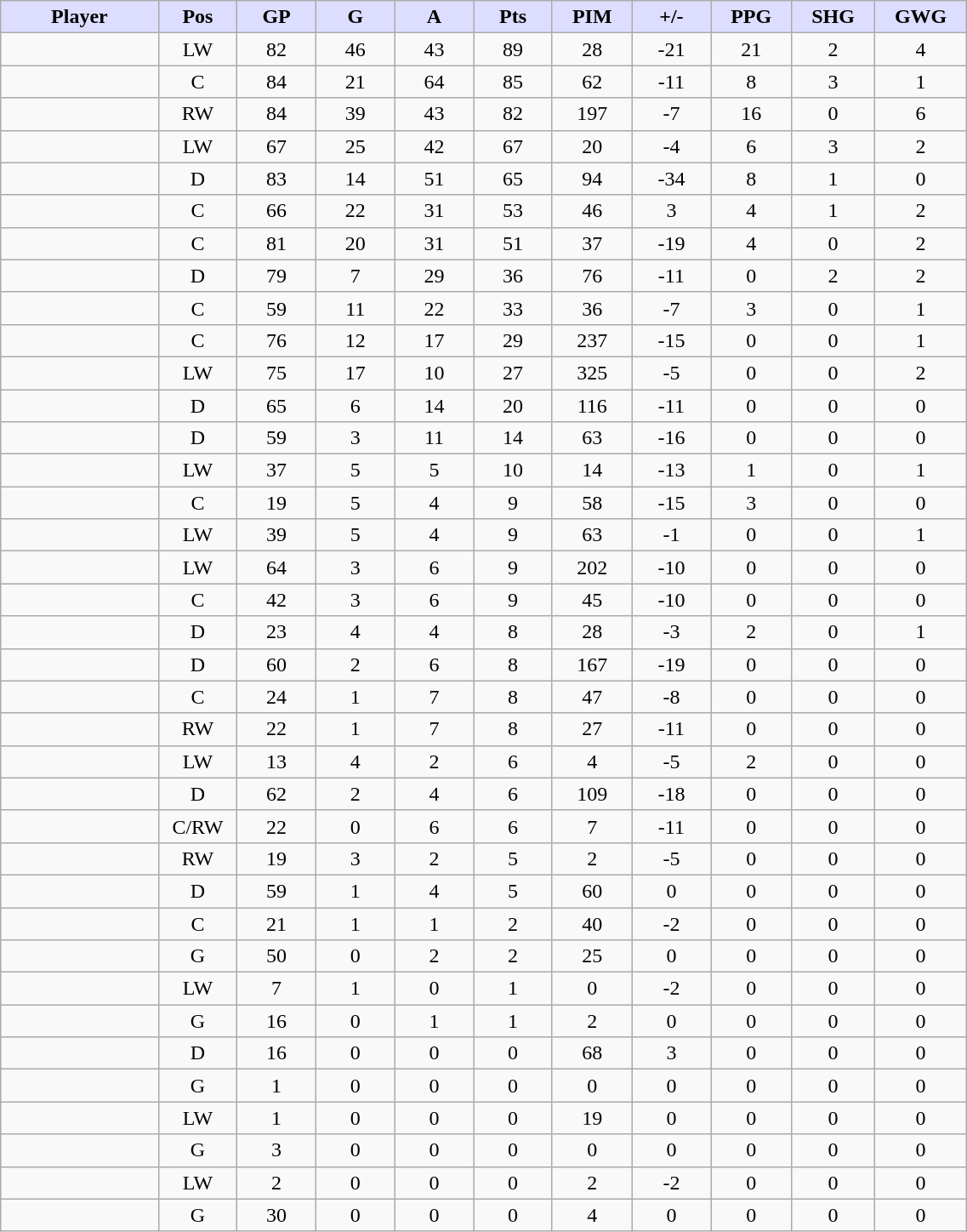<table style="width:60%;" class="wikitable sortable">
<tr style="text-align:center;">
<th style="background:#ddf; width:10%;">Player</th>
<th style="background:#ddf; width:3%;" title="Position">Pos</th>
<th style="background:#ddf; width:5%;" title="Games played">GP</th>
<th style="background:#ddf; width:5%;" title="Goals">G</th>
<th style="background:#ddf; width:5%;" title="Assists">A</th>
<th style="background:#ddf; width:5%;" title="Points">Pts</th>
<th style="background:#ddf; width:5%;" title="Penalties in Minutes">PIM</th>
<th style="background:#ddf; width:5%;" title="Plus/minus">+/-</th>
<th style="background:#ddf; width:5%;" title="Power Play Goals">PPG</th>
<th style="background:#ddf; width:5%;" title="Short-handed Goals">SHG</th>
<th style="background:#ddf; width:5%;" title="Game-winning Goals">GWG</th>
</tr>
<tr style="text-align:center;">
<td style="text-align:right;"></td>
<td>LW</td>
<td>82</td>
<td>46</td>
<td>43</td>
<td>89</td>
<td>28</td>
<td>-21</td>
<td>21</td>
<td>2</td>
<td>4</td>
</tr>
<tr style="text-align:center;">
<td style="text-align:right;"></td>
<td>C</td>
<td>84</td>
<td>21</td>
<td>64</td>
<td>85</td>
<td>62</td>
<td>-11</td>
<td>8</td>
<td>3</td>
<td>1</td>
</tr>
<tr style="text-align:center;">
<td style="text-align:right;"></td>
<td>RW</td>
<td>84</td>
<td>39</td>
<td>43</td>
<td>82</td>
<td>197</td>
<td>-7</td>
<td>16</td>
<td>0</td>
<td>6</td>
</tr>
<tr style="text-align:center;">
<td style="text-align:right;"></td>
<td>LW</td>
<td>67</td>
<td>25</td>
<td>42</td>
<td>67</td>
<td>20</td>
<td>-4</td>
<td>6</td>
<td>3</td>
<td>2</td>
</tr>
<tr style="text-align:center;">
<td style="text-align:right;"></td>
<td>D</td>
<td>83</td>
<td>14</td>
<td>51</td>
<td>65</td>
<td>94</td>
<td>-34</td>
<td>8</td>
<td>1</td>
<td>0</td>
</tr>
<tr style="text-align:center;">
<td style="text-align:right;"></td>
<td>C</td>
<td>66</td>
<td>22</td>
<td>31</td>
<td>53</td>
<td>46</td>
<td>3</td>
<td>4</td>
<td>1</td>
<td>2</td>
</tr>
<tr style="text-align:center;">
<td style="text-align:right;"></td>
<td>C</td>
<td>81</td>
<td>20</td>
<td>31</td>
<td>51</td>
<td>37</td>
<td>-19</td>
<td>4</td>
<td>0</td>
<td>2</td>
</tr>
<tr style="text-align:center;">
<td style="text-align:right;"></td>
<td>D</td>
<td>79</td>
<td>7</td>
<td>29</td>
<td>36</td>
<td>76</td>
<td>-11</td>
<td>0</td>
<td>2</td>
<td>2</td>
</tr>
<tr style="text-align:center;">
<td style="text-align:right;"></td>
<td>C</td>
<td>59</td>
<td>11</td>
<td>22</td>
<td>33</td>
<td>36</td>
<td>-7</td>
<td>3</td>
<td>0</td>
<td>1</td>
</tr>
<tr style="text-align:center;">
<td style="text-align:right;"></td>
<td>C</td>
<td>76</td>
<td>12</td>
<td>17</td>
<td>29</td>
<td>237</td>
<td>-15</td>
<td>0</td>
<td>0</td>
<td>1</td>
</tr>
<tr style="text-align:center;">
<td style="text-align:right;"></td>
<td>LW</td>
<td>75</td>
<td>17</td>
<td>10</td>
<td>27</td>
<td>325</td>
<td>-5</td>
<td>0</td>
<td>0</td>
<td>2</td>
</tr>
<tr style="text-align:center;">
<td style="text-align:right;"></td>
<td>D</td>
<td>65</td>
<td>6</td>
<td>14</td>
<td>20</td>
<td>116</td>
<td>-11</td>
<td>0</td>
<td>0</td>
<td>0</td>
</tr>
<tr style="text-align:center;">
<td style="text-align:right;"></td>
<td>D</td>
<td>59</td>
<td>3</td>
<td>11</td>
<td>14</td>
<td>63</td>
<td>-16</td>
<td>0</td>
<td>0</td>
<td>0</td>
</tr>
<tr style="text-align:center;">
<td style="text-align:right;"></td>
<td>LW</td>
<td>37</td>
<td>5</td>
<td>5</td>
<td>10</td>
<td>14</td>
<td>-13</td>
<td>1</td>
<td>0</td>
<td>1</td>
</tr>
<tr style="text-align:center;">
<td style="text-align:right;"></td>
<td>C</td>
<td>19</td>
<td>5</td>
<td>4</td>
<td>9</td>
<td>58</td>
<td>-15</td>
<td>3</td>
<td>0</td>
<td>0</td>
</tr>
<tr style="text-align:center;">
<td style="text-align:right;"></td>
<td>LW</td>
<td>39</td>
<td>5</td>
<td>4</td>
<td>9</td>
<td>63</td>
<td>-1</td>
<td>0</td>
<td>0</td>
<td>1</td>
</tr>
<tr style="text-align:center;">
<td style="text-align:right;"></td>
<td>LW</td>
<td>64</td>
<td>3</td>
<td>6</td>
<td>9</td>
<td>202</td>
<td>-10</td>
<td>0</td>
<td>0</td>
<td>0</td>
</tr>
<tr style="text-align:center;">
<td style="text-align:right;"></td>
<td>C</td>
<td>42</td>
<td>3</td>
<td>6</td>
<td>9</td>
<td>45</td>
<td>-10</td>
<td>0</td>
<td>0</td>
<td>0</td>
</tr>
<tr style="text-align:center;">
<td style="text-align:right;"></td>
<td>D</td>
<td>23</td>
<td>4</td>
<td>4</td>
<td>8</td>
<td>28</td>
<td>-3</td>
<td>2</td>
<td>0</td>
<td>1</td>
</tr>
<tr style="text-align:center;">
<td style="text-align:right;"></td>
<td>D</td>
<td>60</td>
<td>2</td>
<td>6</td>
<td>8</td>
<td>167</td>
<td>-19</td>
<td>0</td>
<td>0</td>
<td>0</td>
</tr>
<tr style="text-align:center;">
<td style="text-align:right;"></td>
<td>C</td>
<td>24</td>
<td>1</td>
<td>7</td>
<td>8</td>
<td>47</td>
<td>-8</td>
<td>0</td>
<td>0</td>
<td>0</td>
</tr>
<tr style="text-align:center;">
<td style="text-align:right;"></td>
<td>RW</td>
<td>22</td>
<td>1</td>
<td>7</td>
<td>8</td>
<td>27</td>
<td>-11</td>
<td>0</td>
<td>0</td>
<td>0</td>
</tr>
<tr style="text-align:center;">
<td style="text-align:right;"></td>
<td>LW</td>
<td>13</td>
<td>4</td>
<td>2</td>
<td>6</td>
<td>4</td>
<td>-5</td>
<td>2</td>
<td>0</td>
<td>0</td>
</tr>
<tr style="text-align:center;">
<td style="text-align:right;"></td>
<td>D</td>
<td>62</td>
<td>2</td>
<td>4</td>
<td>6</td>
<td>109</td>
<td>-18</td>
<td>0</td>
<td>0</td>
<td>0</td>
</tr>
<tr style="text-align:center;">
<td style="text-align:right;"></td>
<td>C/RW</td>
<td>22</td>
<td>0</td>
<td>6</td>
<td>6</td>
<td>7</td>
<td>-11</td>
<td>0</td>
<td>0</td>
<td>0</td>
</tr>
<tr style="text-align:center;">
<td style="text-align:right;"></td>
<td>RW</td>
<td>19</td>
<td>3</td>
<td>2</td>
<td>5</td>
<td>2</td>
<td>-5</td>
<td>0</td>
<td>0</td>
<td>0</td>
</tr>
<tr style="text-align:center;">
<td style="text-align:right;"></td>
<td>D</td>
<td>59</td>
<td>1</td>
<td>4</td>
<td>5</td>
<td>60</td>
<td>0</td>
<td>0</td>
<td>0</td>
<td>0</td>
</tr>
<tr style="text-align:center;">
<td style="text-align:right;"></td>
<td>C</td>
<td>21</td>
<td>1</td>
<td>1</td>
<td>2</td>
<td>40</td>
<td>-2</td>
<td>0</td>
<td>0</td>
<td>0</td>
</tr>
<tr style="text-align:center;">
<td style="text-align:right;"></td>
<td>G</td>
<td>50</td>
<td>0</td>
<td>2</td>
<td>2</td>
<td>25</td>
<td>0</td>
<td>0</td>
<td>0</td>
<td>0</td>
</tr>
<tr style="text-align:center;">
<td style="text-align:right;"></td>
<td>LW</td>
<td>7</td>
<td>1</td>
<td>0</td>
<td>1</td>
<td>0</td>
<td>-2</td>
<td>0</td>
<td>0</td>
<td>0</td>
</tr>
<tr style="text-align:center;">
<td style="text-align:right;"></td>
<td>G</td>
<td>16</td>
<td>0</td>
<td>1</td>
<td>1</td>
<td>2</td>
<td>0</td>
<td>0</td>
<td>0</td>
<td>0</td>
</tr>
<tr style="text-align:center;">
<td style="text-align:right;"></td>
<td>D</td>
<td>16</td>
<td>0</td>
<td>0</td>
<td>0</td>
<td>68</td>
<td>3</td>
<td>0</td>
<td>0</td>
<td>0</td>
</tr>
<tr style="text-align:center;">
<td style="text-align:right;"></td>
<td>G</td>
<td>1</td>
<td>0</td>
<td>0</td>
<td>0</td>
<td>0</td>
<td>0</td>
<td>0</td>
<td>0</td>
<td>0</td>
</tr>
<tr style="text-align:center;">
<td style="text-align:right;"></td>
<td>LW</td>
<td>1</td>
<td>0</td>
<td>0</td>
<td>0</td>
<td>19</td>
<td>0</td>
<td>0</td>
<td>0</td>
<td>0</td>
</tr>
<tr style="text-align:center;">
<td style="text-align:right;"></td>
<td>G</td>
<td>3</td>
<td>0</td>
<td>0</td>
<td>0</td>
<td>0</td>
<td>0</td>
<td>0</td>
<td>0</td>
<td>0</td>
</tr>
<tr style="text-align:center;">
<td style="text-align:right;"></td>
<td>LW</td>
<td>2</td>
<td>0</td>
<td>0</td>
<td>0</td>
<td>2</td>
<td>-2</td>
<td>0</td>
<td>0</td>
<td>0</td>
</tr>
<tr style="text-align:center;">
<td style="text-align:right;"></td>
<td>G</td>
<td>30</td>
<td>0</td>
<td>0</td>
<td>0</td>
<td>4</td>
<td>0</td>
<td>0</td>
<td>0</td>
<td>0</td>
</tr>
</table>
